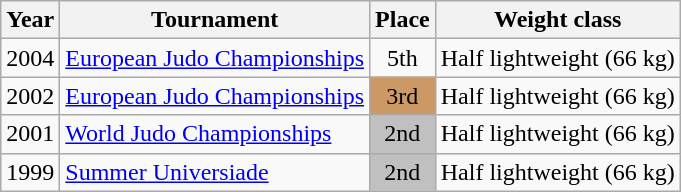<table class=wikitable>
<tr>
<th>Year</th>
<th>Tournament</th>
<th>Place</th>
<th>Weight class</th>
</tr>
<tr>
<td>2004</td>
<td><a href='#'>European Judo Championships</a></td>
<td align="center">5th</td>
<td>Half lightweight (66 kg)</td>
</tr>
<tr>
<td>2002</td>
<td><a href='#'>European Judo Championships</a></td>
<td bgcolor="cc9966" align="center">3rd</td>
<td>Half lightweight (66 kg)</td>
</tr>
<tr>
<td>2001</td>
<td><a href='#'>World Judo Championships</a></td>
<td bgcolor="silver" align="center">2nd</td>
<td>Half lightweight (66 kg)</td>
</tr>
<tr>
<td>1999</td>
<td><a href='#'>Summer Universiade</a></td>
<td bgcolor="silver" align="center">2nd</td>
<td>Half lightweight (66 kg)</td>
</tr>
</table>
